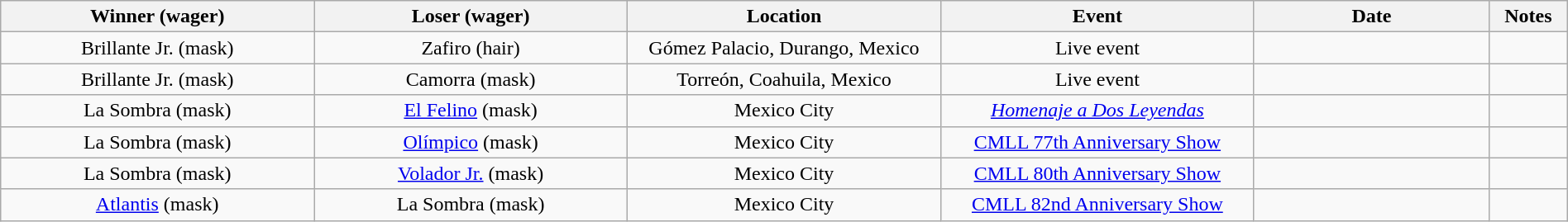<table class="wikitable sortable" width=100%  style="text-align: center">
<tr>
<th width=20% scope="col">Winner (wager)</th>
<th width=20% scope="col">Loser (wager)</th>
<th width=20% scope="col">Location</th>
<th width=20% scope="col">Event</th>
<th width=15% scope="col">Date</th>
<th class="unsortable" width=5% scope="col">Notes</th>
</tr>
<tr>
<td>Brillante Jr. (mask)</td>
<td>Zafiro (hair)</td>
<td>Gómez Palacio, Durango, Mexico</td>
<td>Live event</td>
<td></td>
<td></td>
</tr>
<tr>
<td>Brillante Jr. (mask)</td>
<td>Camorra (mask)</td>
<td>Torreón, Coahuila, Mexico</td>
<td>Live event</td>
<td></td>
<td></td>
</tr>
<tr>
<td>La Sombra (mask)</td>
<td><a href='#'>El Felino</a> (mask)</td>
<td>Mexico City</td>
<td><em><a href='#'>Homenaje a Dos Leyendas</a></em></td>
<td></td>
<td></td>
</tr>
<tr>
<td>La Sombra (mask)</td>
<td><a href='#'>Olímpico</a> (mask)</td>
<td>Mexico City</td>
<td><a href='#'>CMLL 77th Anniversary Show</a></td>
<td></td>
<td></td>
</tr>
<tr>
<td>La Sombra (mask)</td>
<td><a href='#'>Volador Jr.</a> (mask)</td>
<td>Mexico City</td>
<td><a href='#'>CMLL 80th Anniversary Show</a></td>
<td></td>
<td></td>
</tr>
<tr>
<td><a href='#'>Atlantis</a> (mask)</td>
<td>La Sombra (mask)</td>
<td>Mexico City</td>
<td><a href='#'>CMLL 82nd Anniversary Show</a></td>
<td></td>
<td></td>
</tr>
</table>
